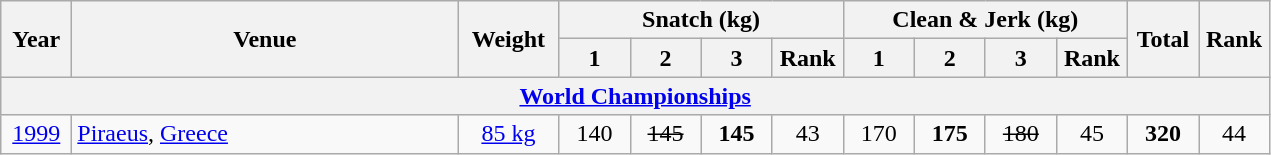<table class = "wikitable" style="text-align:center;">
<tr>
<th rowspan=2 width=40>Year</th>
<th rowspan=2 width=250>Venue</th>
<th rowspan=2 width=60>Weight</th>
<th colspan=4>Snatch (kg)</th>
<th colspan=4>Clean & Jerk (kg)</th>
<th rowspan=2 width=40>Total</th>
<th rowspan=2 width=40>Rank</th>
</tr>
<tr>
<th width=40>1</th>
<th width=40>2</th>
<th width=40>3</th>
<th width=40>Rank</th>
<th width=40>1</th>
<th width=40>2</th>
<th width=40>3</th>
<th width=40>Rank</th>
</tr>
<tr>
<th colspan=13><a href='#'>World Championships</a></th>
</tr>
<tr>
<td><a href='#'>1999</a></td>
<td align=left> <a href='#'>Piraeus</a>, <a href='#'>Greece</a></td>
<td><a href='#'>85 kg</a></td>
<td>140</td>
<td><s>145</s></td>
<td><strong>145</strong></td>
<td>43</td>
<td>170</td>
<td><strong>175</strong></td>
<td><s>180</s></td>
<td>45</td>
<td><strong>320</strong></td>
<td>44</td>
</tr>
</table>
